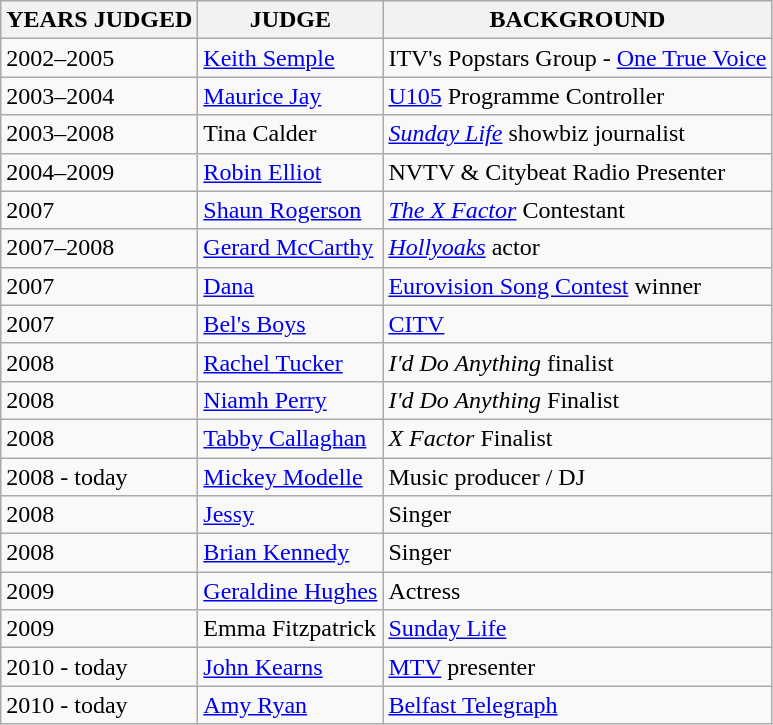<table class="wikitable">
<tr>
<th>YEARS JUDGED</th>
<th>JUDGE</th>
<th>BACKGROUND</th>
</tr>
<tr>
<td>2002–2005</td>
<td><a href='#'>Keith Semple</a></td>
<td>ITV's Popstars Group - <a href='#'>One True Voice</a></td>
</tr>
<tr>
<td>2003–2004</td>
<td><a href='#'>Maurice Jay</a></td>
<td><a href='#'>U105</a> Programme Controller</td>
</tr>
<tr>
<td>2003–2008</td>
<td>Tina Calder</td>
<td><em><a href='#'>Sunday Life</a></em> showbiz journalist</td>
</tr>
<tr>
<td>2004–2009</td>
<td><a href='#'>Robin Elliot</a></td>
<td>NVTV & Citybeat Radio Presenter</td>
</tr>
<tr>
<td>2007</td>
<td><a href='#'>Shaun Rogerson</a></td>
<td><em><a href='#'>The X Factor</a></em> Contestant</td>
</tr>
<tr>
<td>2007–2008</td>
<td><a href='#'>Gerard McCarthy</a></td>
<td><em><a href='#'>Hollyoaks</a></em> actor</td>
</tr>
<tr>
<td>2007</td>
<td><a href='#'>Dana</a></td>
<td><a href='#'>Eurovision Song Contest</a> winner</td>
</tr>
<tr>
<td>2007</td>
<td><a href='#'>Bel's Boys</a></td>
<td><a href='#'>CITV</a></td>
</tr>
<tr>
<td>2008</td>
<td><a href='#'>Rachel Tucker</a></td>
<td><em>I'd Do Anything</em> finalist</td>
</tr>
<tr>
<td>2008</td>
<td><a href='#'>Niamh Perry</a></td>
<td><em>I'd Do Anything</em> Finalist</td>
</tr>
<tr>
<td>2008</td>
<td><a href='#'>Tabby Callaghan</a></td>
<td><em>X Factor</em> Finalist</td>
</tr>
<tr>
<td>2008 - today</td>
<td><a href='#'>Mickey Modelle</a></td>
<td>Music producer / DJ</td>
</tr>
<tr>
<td>2008</td>
<td><a href='#'>Jessy</a></td>
<td>Singer</td>
</tr>
<tr>
<td>2008</td>
<td><a href='#'>Brian Kennedy</a></td>
<td>Singer</td>
</tr>
<tr>
<td>2009</td>
<td><a href='#'>Geraldine Hughes</a></td>
<td>Actress</td>
</tr>
<tr>
<td>2009</td>
<td>Emma Fitzpatrick</td>
<td><a href='#'>Sunday Life</a></td>
</tr>
<tr>
<td>2010 - today</td>
<td><a href='#'>John Kearns</a></td>
<td><a href='#'>MTV</a> presenter</td>
</tr>
<tr>
<td>2010 - today</td>
<td><a href='#'>Amy Ryan</a></td>
<td><a href='#'>Belfast Telegraph</a></td>
</tr>
</table>
